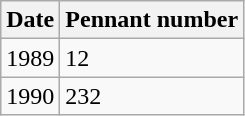<table class="wikitable">
<tr>
<th>Date</th>
<th>Pennant number</th>
</tr>
<tr>
<td>1989</td>
<td>12</td>
</tr>
<tr>
<td>1990</td>
<td>232</td>
</tr>
</table>
